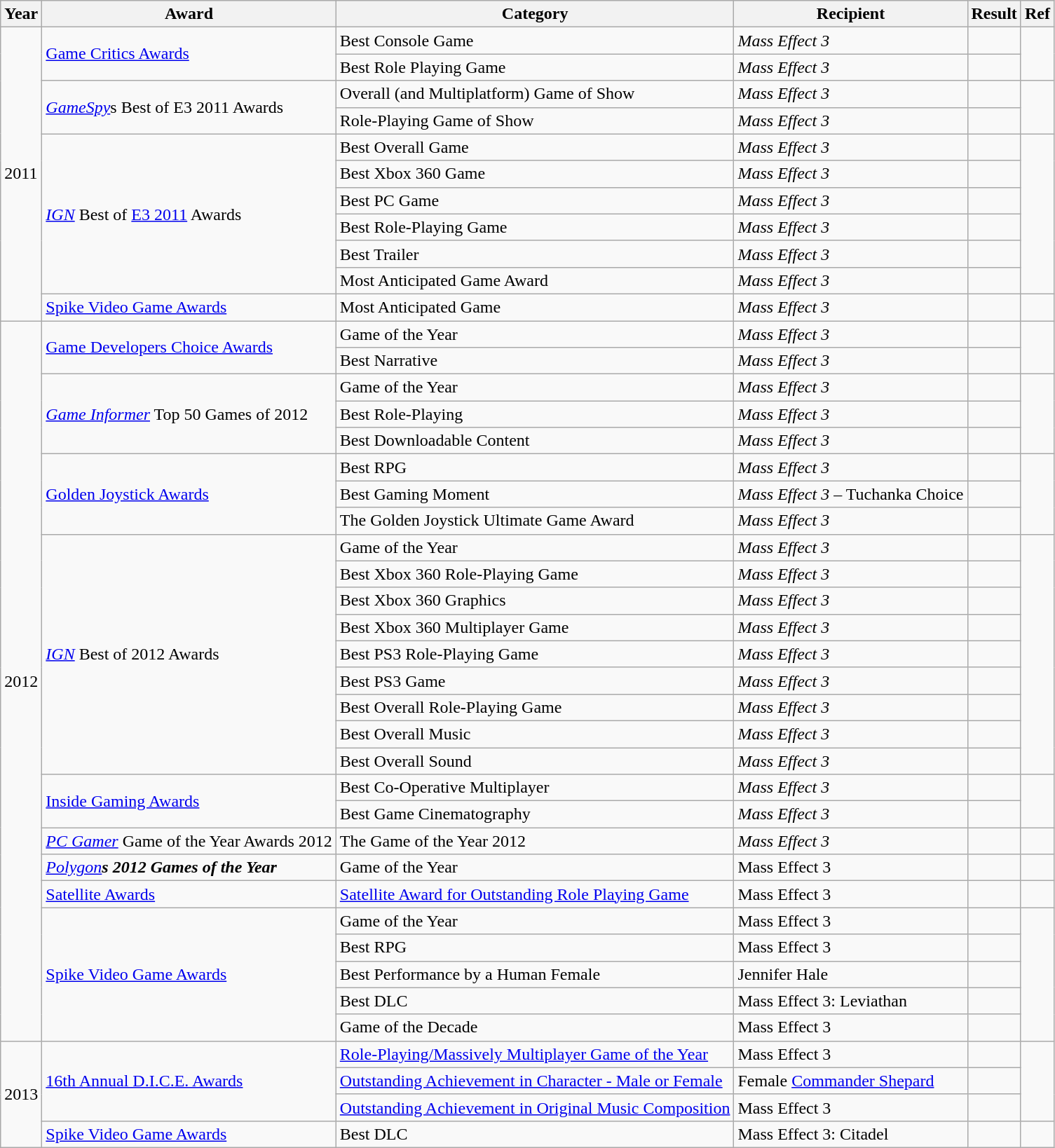<table class="wikitable sortable mw-collapsible mw-collapsed">
<tr>
<th>Year</th>
<th>Award</th>
<th>Category</th>
<th>Recipient</th>
<th>Result</th>
<th>Ref</th>
</tr>
<tr>
<td rowspan="11" align="text-align:center;">2011</td>
<td rowspan="2"><a href='#'>Game Critics Awards</a></td>
<td>Best Console Game</td>
<td><em>Mass Effect 3</em></td>
<td></td>
<td rowspan="2" style="text-align:center;"></td>
</tr>
<tr>
<td>Best Role Playing Game</td>
<td><em>Mass Effect 3</em></td>
<td></td>
</tr>
<tr>
<td rowspan="2"><em><a href='#'>GameSpy</a></em>s Best of E3 2011 Awards</td>
<td>Overall (and Multiplatform) Game of Show</td>
<td><em>Mass Effect 3</em></td>
<td></td>
<td rowspan="2" style="text-align:center;"></td>
</tr>
<tr>
<td>Role-Playing Game of Show</td>
<td><em>Mass Effect 3</em></td>
<td></td>
</tr>
<tr>
<td rowspan="6"><em><a href='#'>IGN</a></em> Best of <a href='#'>E3 2011</a> Awards</td>
<td>Best Overall Game</td>
<td><em>Mass Effect 3</em></td>
<td></td>
<td rowspan="6" style="text-align:center;"></td>
</tr>
<tr>
<td>Best Xbox 360 Game</td>
<td><em>Mass Effect 3</em></td>
<td></td>
</tr>
<tr>
<td>Best PC Game</td>
<td><em>Mass Effect 3</em></td>
<td></td>
</tr>
<tr>
<td>Best Role-Playing Game</td>
<td><em>Mass Effect 3</em></td>
<td></td>
</tr>
<tr>
<td>Best Trailer</td>
<td><em>Mass Effect 3</em></td>
<td></td>
</tr>
<tr>
<td>Most Anticipated Game Award</td>
<td><em>Mass Effect 3</em></td>
<td></td>
</tr>
<tr>
<td rowspan="1"><a href='#'>Spike Video Game Awards</a></td>
<td>Most Anticipated Game</td>
<td><em>Mass Effect 3</em></td>
<td></td>
<td rowspan="1" style="text-align:center;"></td>
</tr>
<tr>
<td rowspan="27" align="text-align:center;">2012</td>
<td rowspan="2"><a href='#'>Game Developers Choice Awards</a></td>
<td>Game of the Year</td>
<td><em>Mass Effect 3</em></td>
<td></td>
<td rowspan="2" style="text-align:center;"></td>
</tr>
<tr>
<td>Best Narrative</td>
<td><em>Mass Effect 3</em></td>
<td></td>
</tr>
<tr>
<td rowspan="3"><em><a href='#'>Game Informer</a></em> Top 50 Games of 2012</td>
<td>Game of the Year</td>
<td><em>Mass Effect 3</em></td>
<td></td>
<td rowspan="3" style="text-align:center;"></td>
</tr>
<tr>
<td>Best Role-Playing</td>
<td><em>Mass Effect 3</em></td>
<td></td>
</tr>
<tr>
<td>Best Downloadable Content</td>
<td><em>Mass Effect 3</em></td>
<td></td>
</tr>
<tr>
<td rowspan="3"><a href='#'>Golden Joystick Awards</a></td>
<td>Best RPG</td>
<td><em>Mass Effect 3</em></td>
<td></td>
<td rowspan="3" style="text-align:center;"></td>
</tr>
<tr>
<td>Best Gaming Moment</td>
<td><em>Mass Effect 3</em> – Tuchanka Choice</td>
<td></td>
</tr>
<tr>
<td>The Golden Joystick Ultimate Game Award</td>
<td><em>Mass Effect 3</em></td>
<td></td>
</tr>
<tr>
<td rowspan="9"><em><a href='#'>IGN</a></em> Best of 2012 Awards</td>
<td>Game of the Year</td>
<td><em>Mass Effect 3</em></td>
<td></td>
<td rowspan="9" style="text-align:center;"></td>
</tr>
<tr>
<td>Best Xbox 360 Role-Playing Game</td>
<td><em>Mass Effect 3</em></td>
<td></td>
</tr>
<tr>
<td>Best Xbox 360 Graphics</td>
<td><em>Mass Effect 3</em></td>
<td></td>
</tr>
<tr>
<td>Best Xbox 360 Multiplayer Game</td>
<td><em>Mass Effect 3</em></td>
<td></td>
</tr>
<tr>
<td>Best PS3 Role-Playing Game</td>
<td><em>Mass Effect 3</em></td>
<td></td>
</tr>
<tr>
<td>Best PS3 Game</td>
<td><em>Mass Effect 3</em></td>
<td></td>
</tr>
<tr>
<td>Best Overall Role-Playing Game</td>
<td><em>Mass Effect 3</em></td>
<td></td>
</tr>
<tr>
<td>Best Overall Music</td>
<td><em>Mass Effect 3</em></td>
<td></td>
</tr>
<tr>
<td>Best Overall Sound</td>
<td><em>Mass Effect 3</em></td>
<td></td>
</tr>
<tr>
<td rowspan="2"><a href='#'>Inside Gaming Awards</a></td>
<td>Best Co-Operative Multiplayer</td>
<td><em>Mass Effect 3</em></td>
<td></td>
<td rowspan="2" style="text-align:center;"></td>
</tr>
<tr>
<td>Best Game Cinematography</td>
<td><em>Mass Effect 3</em></td>
<td></td>
</tr>
<tr>
<td rowspan="1"><em><a href='#'>PC Gamer</a></em> Game of the Year Awards 2012</td>
<td>The Game of the Year 2012</td>
<td><em>Mass Effect 3</em></td>
<td></td>
<td rowspan="1" style="text-align:center;"></td>
</tr>
<tr>
<td rowspan="1"><em><a href='#'>Polygon</a><strong>s 2012 Games of the Year</td>
<td>Game of the Year</td>
<td></em>Mass Effect 3<em></td>
<td></td>
<td rowspan="1" style="text-align:center;"></td>
</tr>
<tr>
<td rowspan="1"><a href='#'>Satellite Awards</a></td>
<td><a href='#'>Satellite Award for Outstanding Role Playing Game</a></td>
<td></em>Mass Effect 3<em></td>
<td></td>
<td rowspan="1" style="text-align:center;"></td>
</tr>
<tr>
<td rowspan="5"><a href='#'>Spike Video Game Awards</a></td>
<td>Game of the Year</td>
<td></em>Mass Effect 3<em></td>
<td></td>
<td rowspan="5" style="text-align:center;"></td>
</tr>
<tr>
<td>Best RPG</td>
<td></em>Mass Effect 3<em></td>
<td></td>
</tr>
<tr>
<td>Best Performance by a Human Female</td>
<td>Jennifer Hale</td>
<td></td>
</tr>
<tr>
<td>Best DLC</td>
<td></em>Mass Effect 3: Leviathan<em></td>
<td></td>
</tr>
<tr>
<td>Game of the Decade</td>
<td></em>Mass Effect 3<em></td>
<td></td>
</tr>
<tr>
<td rowspan="4" align="text-align:center;">2013</td>
<td rowspan="3"><a href='#'>16th Annual D.I.C.E. Awards</a></td>
<td><a href='#'>Role-Playing/Massively Multiplayer Game of the Year</a></td>
<td></em>Mass Effect 3<em></td>
<td></td>
<td rowspan="3" style="text-align:center;"></td>
</tr>
<tr>
<td><a href='#'>Outstanding Achievement in Character - Male or Female</a></td>
<td>Female <a href='#'>Commander Shepard</a></td>
<td></td>
</tr>
<tr>
<td><a href='#'>Outstanding Achievement in Original Music Composition</a></td>
<td></em>Mass Effect 3<em></td>
<td></td>
</tr>
<tr>
<td rowspan="1"><a href='#'>Spike Video Game Awards</a></td>
<td>Best DLC</td>
<td></em>Mass Effect 3: Citadel<em></td>
<td></td>
<td rowspan="1" style="text-align:center;"></td>
</tr>
</table>
